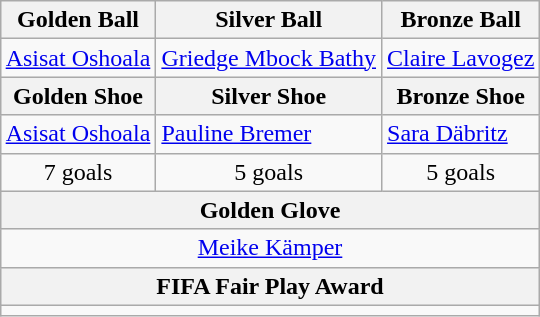<table class="wikitable" style="margin: 1em auto;">
<tr>
<th>Golden Ball</th>
<th>Silver Ball</th>
<th>Bronze Ball</th>
</tr>
<tr>
<td> <a href='#'>Asisat Oshoala</a></td>
<td> <a href='#'>Griedge Mbock Bathy</a></td>
<td> <a href='#'>Claire Lavogez</a></td>
</tr>
<tr>
<th>Golden Shoe</th>
<th>Silver Shoe</th>
<th>Bronze Shoe</th>
</tr>
<tr>
<td> <a href='#'>Asisat Oshoala</a></td>
<td> <a href='#'>Pauline Bremer</a></td>
<td> <a href='#'>Sara Däbritz</a></td>
</tr>
<tr style="text-align:center;">
<td>7 goals</td>
<td>5 goals</td>
<td>5 goals</td>
</tr>
<tr>
<th colspan="3">Golden Glove</th>
</tr>
<tr>
<td colspan="3" style="text-align:center;"> <a href='#'>Meike Kämper</a></td>
</tr>
<tr>
<th colspan="3">FIFA Fair Play Award</th>
</tr>
<tr>
<td colspan="3" style="text-align:center;"></td>
</tr>
</table>
